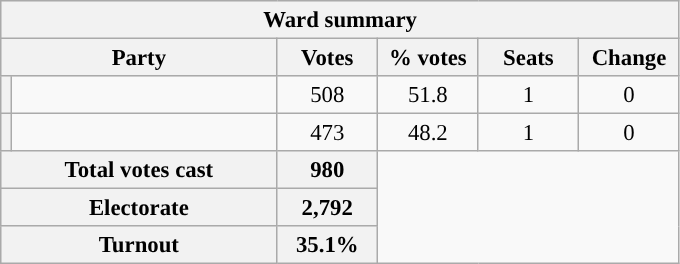<table class="wikitable" style="font-size: 95%;">
<tr style="background-color:#E9E9E9">
<th colspan="6">Ward summary</th>
</tr>
<tr style="background-color:#E9E9E9">
<th colspan="2">Party</th>
<th style="width: 60px">Votes</th>
<th style="width: 60px">% votes</th>
<th style="width: 60px">Seats</th>
<th style="width: 60px">Change</th>
</tr>
<tr>
<th style="background-color: "></th>
<td style="width: 170px"><a href='#'></a></td>
<td align="center">508</td>
<td align="center">51.8</td>
<td align="center">1</td>
<td align="center">0</td>
</tr>
<tr>
<th style="background-color: "></th>
<td style="width: 170px"><a href='#'></a></td>
<td align="center">473</td>
<td align="center">48.2</td>
<td align="center">1</td>
<td align="center">0</td>
</tr>
<tr style="background-color:#E9E9E9">
<th colspan="2">Total votes cast</th>
<th style="width: 60px">980</th>
</tr>
<tr style="background-color:#E9E9E9">
<th colspan="2">Electorate</th>
<th style="width: 60px">2,792</th>
</tr>
<tr style="background-color:#E9E9E9">
<th colspan="2">Turnout</th>
<th style="width: 60px">35.1%</th>
</tr>
</table>
